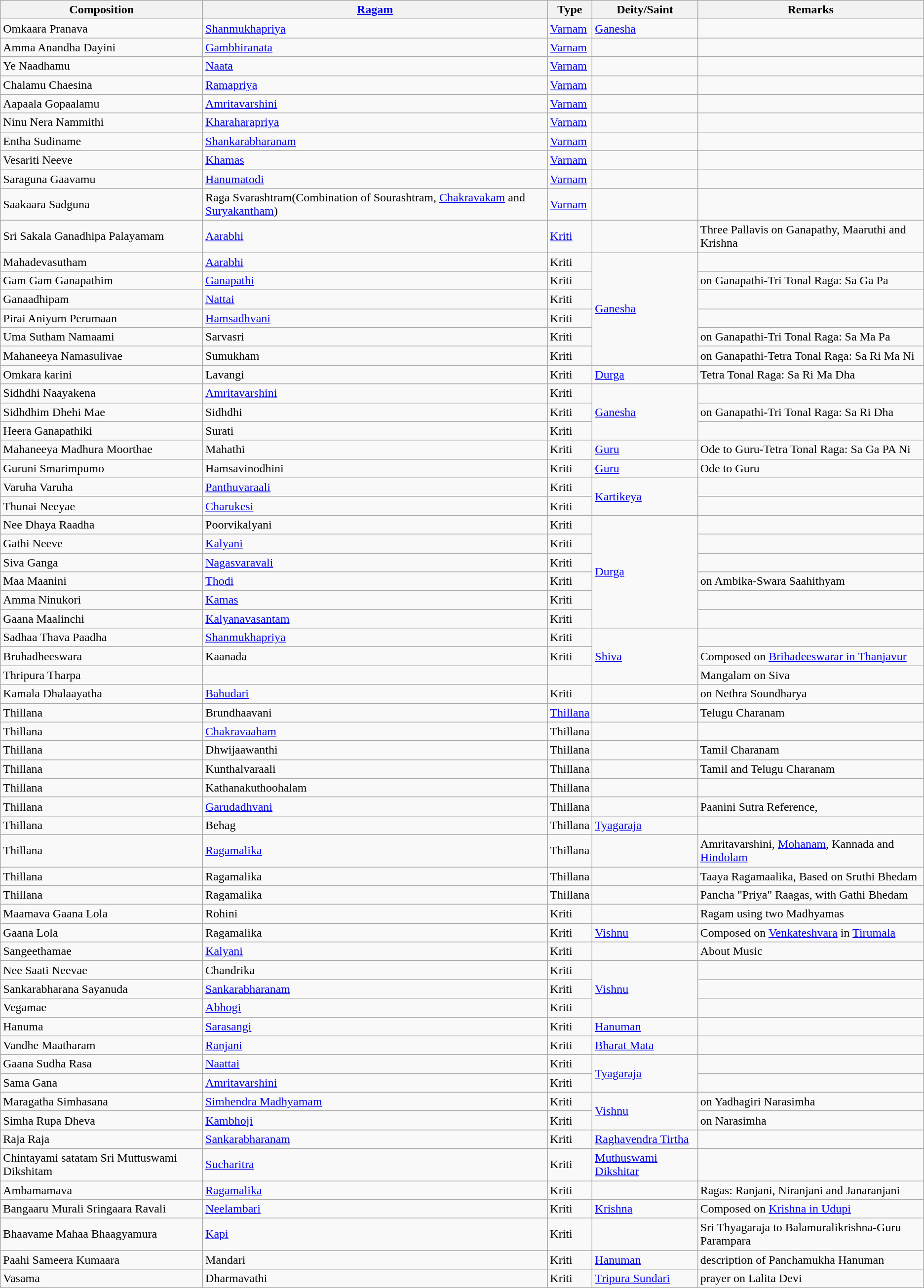<table class="wikitable">
<tr>
<th>Composition</th>
<th><a href='#'>Ragam</a></th>
<th>Type</th>
<th>Deity/Saint</th>
<th>Remarks</th>
</tr>
<tr>
<td>Omkaara Pranava</td>
<td><a href='#'>Shanmukhapriya</a></td>
<td><a href='#'>Varnam</a></td>
<td><a href='#'>Ganesha</a></td>
<td></td>
</tr>
<tr>
<td>Amma Anandha Dayini</td>
<td><a href='#'>Gambhiranata</a></td>
<td><a href='#'>Varnam</a></td>
<td></td>
<td></td>
</tr>
<tr>
<td>Ye Naadhamu</td>
<td><a href='#'>Naata</a></td>
<td><a href='#'>Varnam</a></td>
<td></td>
<td></td>
</tr>
<tr>
<td>Chalamu Chaesina</td>
<td><a href='#'>Ramapriya</a></td>
<td><a href='#'>Varnam</a></td>
<td></td>
<td></td>
</tr>
<tr>
<td>Aapaala Gopaalamu</td>
<td><a href='#'>Amritavarshini</a></td>
<td><a href='#'>Varnam</a></td>
<td></td>
<td></td>
</tr>
<tr>
<td>Ninu Nera Nammithi</td>
<td><a href='#'>Kharaharapriya</a></td>
<td><a href='#'>Varnam</a></td>
<td></td>
<td></td>
</tr>
<tr>
<td>Entha Sudiname</td>
<td><a href='#'>Shankarabharanam</a></td>
<td><a href='#'>Varnam</a></td>
<td></td>
<td></td>
</tr>
<tr>
<td>Vesariti Neeve</td>
<td><a href='#'>Khamas</a></td>
<td><a href='#'>Varnam</a></td>
<td></td>
<td></td>
</tr>
<tr>
<td>Saraguna Gaavamu</td>
<td><a href='#'>Hanumatodi</a></td>
<td><a href='#'>Varnam</a></td>
<td></td>
<td></td>
</tr>
<tr>
<td>Saakaara Sadguna</td>
<td>Raga Svarashtram(Combination of Sourashtram, <a href='#'>Chakravakam</a> and <a href='#'>Suryakantham</a>)</td>
<td><a href='#'>Varnam</a></td>
<td></td>
<td></td>
</tr>
<tr>
<td>Sri Sakala Ganadhipa Palayamam</td>
<td><a href='#'>Aarabhi</a></td>
<td><a href='#'>Kriti</a></td>
<td></td>
<td>Three Pallavis on Ganapathy, Maaruthi and Krishna</td>
</tr>
<tr>
<td>Mahadevasutham</td>
<td><a href='#'>Aarabhi</a></td>
<td>Kriti</td>
<td rowspan="6"><a href='#'>Ganesha</a></td>
<td></td>
</tr>
<tr>
<td>Gam Gam Ganapathim</td>
<td><a href='#'>Ganapathi</a></td>
<td>Kriti</td>
<td>on Ganapathi-Tri Tonal Raga: Sa Ga Pa</td>
</tr>
<tr>
<td>Ganaadhipam</td>
<td><a href='#'>Nattai</a></td>
<td>Kriti</td>
<td></td>
</tr>
<tr>
<td>Pirai Aniyum Perumaan</td>
<td><a href='#'>Hamsadhvani</a></td>
<td>Kriti</td>
<td></td>
</tr>
<tr>
<td>Uma Sutham Namaami</td>
<td>Sarvasri</td>
<td>Kriti</td>
<td>on Ganapathi-Tri Tonal Raga: Sa Ma Pa</td>
</tr>
<tr>
<td>Mahaneeya Namasulivae</td>
<td>Sumukham</td>
<td>Kriti</td>
<td>on Ganapathi-Tetra Tonal Raga: Sa Ri Ma Ni</td>
</tr>
<tr>
<td>Omkara karini</td>
<td>Lavangi</td>
<td>Kriti</td>
<td><a href='#'>Durga</a></td>
<td>Tetra Tonal Raga: Sa Ri Ma Dha</td>
</tr>
<tr>
<td>Sidhdhi Naayakena</td>
<td><a href='#'>Amritavarshini</a></td>
<td>Kriti</td>
<td rowspan="3"><a href='#'>Ganesha</a></td>
<td></td>
</tr>
<tr>
<td>Sidhdhim Dhehi Mae</td>
<td>Sidhdhi</td>
<td>Kriti</td>
<td>on Ganapathi-Tri Tonal Raga: Sa Ri Dha</td>
</tr>
<tr>
<td>Heera Ganapathiki</td>
<td>Surati</td>
<td>Kriti</td>
<td></td>
</tr>
<tr>
<td>Mahaneeya Madhura Moorthae</td>
<td>Mahathi</td>
<td>Kriti</td>
<td><a href='#'>Guru</a></td>
<td>Ode to Guru-Tetra Tonal Raga: Sa Ga PA Ni</td>
</tr>
<tr>
<td>Guruni Smarimpumo</td>
<td>Hamsavinodhini</td>
<td>Kriti</td>
<td><a href='#'>Guru</a></td>
<td>Ode to Guru</td>
</tr>
<tr>
<td>Varuha Varuha</td>
<td><a href='#'>Panthuvaraali</a></td>
<td>Kriti</td>
<td rowspan="2"><a href='#'>Kartikeya</a></td>
<td></td>
</tr>
<tr>
<td>Thunai Neeyae</td>
<td><a href='#'>Charukesi</a></td>
<td>Kriti</td>
<td></td>
</tr>
<tr>
<td>Nee Dhaya Raadha</td>
<td>Poorvikalyani</td>
<td>Kriti</td>
<td rowspan="6"><a href='#'>Durga</a></td>
<td></td>
</tr>
<tr>
<td>Gathi Neeve</td>
<td><a href='#'>Kalyani</a></td>
<td>Kriti</td>
<td></td>
</tr>
<tr>
<td>Siva Ganga</td>
<td><a href='#'>Nagasvaravali</a></td>
<td>Kriti</td>
<td></td>
</tr>
<tr>
<td>Maa Maanini</td>
<td><a href='#'>Thodi</a></td>
<td>Kriti</td>
<td>on Ambika-Swara Saahithyam</td>
</tr>
<tr>
<td>Amma Ninukori</td>
<td><a href='#'>Kamas</a></td>
<td>Kriti</td>
<td></td>
</tr>
<tr>
<td>Gaana Maalinchi</td>
<td><a href='#'>Kalyanavasantam</a></td>
<td>Kriti</td>
<td></td>
</tr>
<tr>
<td>Sadhaa Thava Paadha</td>
<td><a href='#'>Shanmukhapriya</a></td>
<td>Kriti</td>
<td rowspan="3"><a href='#'>Shiva</a></td>
<td></td>
</tr>
<tr>
<td>Bruhadheeswara</td>
<td>Kaanada</td>
<td>Kriti</td>
<td>Composed on <a href='#'>Brihadeeswarar in Thanjavur</a></td>
</tr>
<tr>
<td>Thripura Tharpa</td>
<td></td>
<td></td>
<td>Mangalam on Siva</td>
</tr>
<tr>
<td>Kamala Dhalaayatha</td>
<td><a href='#'>Bahudari</a></td>
<td>Kriti</td>
<td></td>
<td>on Nethra Soundharya</td>
</tr>
<tr>
<td>Thillana</td>
<td>Brundhaavani</td>
<td><a href='#'>Thillana</a></td>
<td></td>
<td>Telugu Charanam</td>
</tr>
<tr>
<td>Thillana</td>
<td><a href='#'>Chakravaaham</a></td>
<td>Thillana</td>
<td></td>
<td></td>
</tr>
<tr>
<td>Thillana</td>
<td>Dhwijaawanthi</td>
<td>Thillana</td>
<td></td>
<td>Tamil Charanam</td>
</tr>
<tr>
<td>Thillana</td>
<td>Kunthalvaraali</td>
<td>Thillana</td>
<td></td>
<td>Tamil and Telugu Charanam</td>
</tr>
<tr>
<td>Thillana</td>
<td>Kathanakuthoohalam</td>
<td>Thillana</td>
<td></td>
<td></td>
</tr>
<tr>
<td>Thillana</td>
<td><a href='#'>Garudadhvani</a></td>
<td>Thillana</td>
<td></td>
<td>Paanini Sutra Reference,</td>
</tr>
<tr>
<td>Thillana</td>
<td>Behag</td>
<td>Thillana</td>
<td><a href='#'>Tyagaraja</a></td>
<td></td>
</tr>
<tr>
<td>Thillana</td>
<td><a href='#'>Ragamalika</a></td>
<td>Thillana</td>
<td></td>
<td>Amritavarshini, <a href='#'>Mohanam</a>, Kannada and <a href='#'>Hindolam</a></td>
</tr>
<tr>
<td>Thillana</td>
<td>Ragamalika</td>
<td>Thillana</td>
<td></td>
<td>Taaya Ragamaalika, Based on Sruthi Bhedam</td>
</tr>
<tr>
<td>Thillana</td>
<td>Ragamalika</td>
<td>Thillana</td>
<td></td>
<td>Pancha "Priya" Raagas, with Gathi Bhedam</td>
</tr>
<tr>
<td>Maamava Gaana Lola</td>
<td>Rohini</td>
<td>Kriti</td>
<td></td>
<td>Ragam using two Madhyamas</td>
</tr>
<tr>
<td>Gaana Lola</td>
<td>Ragamalika</td>
<td>Kriti</td>
<td><a href='#'>Vishnu</a></td>
<td>Composed on <a href='#'>Venkateshvara</a> in <a href='#'>Tirumala</a></td>
</tr>
<tr>
<td>Sangeethamae</td>
<td><a href='#'>Kalyani</a></td>
<td>Kriti</td>
<td></td>
<td>About Music</td>
</tr>
<tr>
<td>Nee Saati Neevae</td>
<td>Chandrika</td>
<td>Kriti</td>
<td rowspan="3"><a href='#'>Vishnu</a></td>
<td></td>
</tr>
<tr>
<td>Sankarabharana Sayanuda</td>
<td><a href='#'>Sankarabharanam</a></td>
<td>Kriti</td>
<td></td>
</tr>
<tr>
<td>Vegamae</td>
<td><a href='#'>Abhogi</a></td>
<td>Kriti</td>
<td></td>
</tr>
<tr>
<td>Hanuma</td>
<td><a href='#'>Sarasangi</a></td>
<td>Kriti</td>
<td><a href='#'>Hanuman</a></td>
<td></td>
</tr>
<tr>
<td>Vandhe Maatharam</td>
<td><a href='#'>Ranjani</a></td>
<td>Kriti</td>
<td><a href='#'>Bharat Mata</a></td>
<td></td>
</tr>
<tr>
<td>Gaana Sudha Rasa</td>
<td><a href='#'>Naattai</a></td>
<td>Kriti</td>
<td rowspan="2"><a href='#'>Tyagaraja</a></td>
<td></td>
</tr>
<tr>
<td>Sama Gana</td>
<td><a href='#'>Amritavarshini</a></td>
<td>Kriti</td>
<td></td>
</tr>
<tr>
<td>Maragatha Simhasana</td>
<td><a href='#'>Simhendra Madhyamam</a></td>
<td>Kriti</td>
<td rowspan="2"><a href='#'>Vishnu</a></td>
<td>on Yadhagiri Narasimha</td>
</tr>
<tr>
<td>Simha Rupa Dheva</td>
<td><a href='#'>Kambhoji</a></td>
<td>Kriti</td>
<td>on Narasimha</td>
</tr>
<tr>
<td>Raja Raja</td>
<td><a href='#'>Sankarabharanam</a></td>
<td>Kriti</td>
<td><a href='#'>Raghavendra Tirtha</a></td>
<td></td>
</tr>
<tr>
<td>Chintayami satatam Sri Muttuswami Dikshitam</td>
<td><a href='#'>Sucharitra</a></td>
<td>Kriti</td>
<td><a href='#'>Muthuswami Dikshitar</a></td>
<td></td>
</tr>
<tr>
<td>Ambamamava</td>
<td><a href='#'>Ragamalika</a></td>
<td>Kriti</td>
<td></td>
<td>Ragas: Ranjani, Niranjani and Janaranjani</td>
</tr>
<tr>
<td>Bangaaru Murali Sringaara Ravali</td>
<td><a href='#'>Neelambari</a></td>
<td>Kriti</td>
<td><a href='#'>Krishna</a></td>
<td>Composed on <a href='#'>Krishna in Udupi</a></td>
</tr>
<tr>
<td>Bhaavame Mahaa Bhaagyamura</td>
<td><a href='#'>Kapi</a></td>
<td>Kriti</td>
<td></td>
<td>Sri Thyagaraja to Balamuralikrishna-Guru Parampara</td>
</tr>
<tr>
<td>Paahi Sameera Kumaara</td>
<td>Mandari</td>
<td>Kriti</td>
<td><a href='#'>Hanuman</a></td>
<td>description of Panchamukha Hanuman</td>
</tr>
<tr>
<td>Vasama</td>
<td>Dharmavathi</td>
<td>Kriti</td>
<td><a href='#'>Tripura Sundari</a></td>
<td>prayer on Lalita Devi</td>
</tr>
</table>
